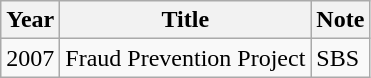<table class="wikitable">
<tr>
<th>Year</th>
<th>Title</th>
<th>Note</th>
</tr>
<tr>
<td>2007</td>
<td>Fraud Prevention Project</td>
<td>SBS</td>
</tr>
</table>
